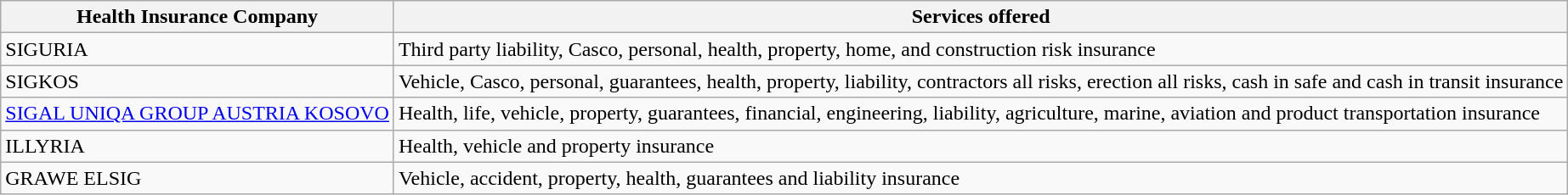<table class="wikitable">
<tr>
<th>Health Insurance Company</th>
<th>Services offered</th>
</tr>
<tr>
<td>SIGURIA</td>
<td>Third party liability, Casco, personal, health, property, home, and construction risk insurance</td>
</tr>
<tr>
<td>SIGKOS</td>
<td>Vehicle, Casco, personal, guarantees, health, property, liability, contractors all risks, erection all risks, cash in safe and cash in transit insurance</td>
</tr>
<tr>
<td><a href='#'>SIGAL UNIQA GROUP AUSTRIA KOSOVO</a></td>
<td>Health, life, vehicle, property, guarantees, financial, engineering, liability, agriculture, marine, aviation and product transportation insurance</td>
</tr>
<tr>
<td>ILLYRIA</td>
<td>Health, vehicle and property insurance</td>
</tr>
<tr>
<td>GRAWE ELSIG</td>
<td>Vehicle, accident, property, health, guarantees and liability insurance</td>
</tr>
</table>
